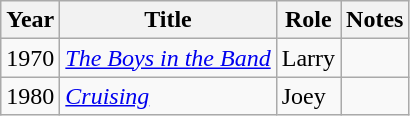<table class="wikitable">
<tr>
<th>Year</th>
<th>Title</th>
<th>Role</th>
<th>Notes</th>
</tr>
<tr>
<td>1970</td>
<td><em><a href='#'>The Boys in the Band</a></em></td>
<td>Larry</td>
<td></td>
</tr>
<tr>
<td>1980</td>
<td><em><a href='#'>Cruising</a></em></td>
<td>Joey</td>
<td></td>
</tr>
</table>
